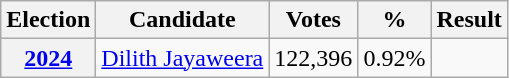<table class="wikitable">
<tr>
<th>Election</th>
<th>Candidate</th>
<th>Votes</th>
<th>%</th>
<th>Result</th>
</tr>
<tr>
<th><a href='#'>2024</a></th>
<td><a href='#'>Dilith Jayaweera</a></td>
<td align="center">122,396</td>
<td align="center">0.92%</td>
<td></td>
</tr>
</table>
